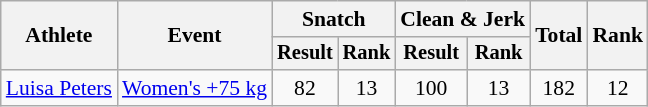<table class="wikitable" style="font-size:90%">
<tr>
<th rowspan="2">Athlete</th>
<th rowspan="2">Event</th>
<th colspan="2">Snatch</th>
<th colspan="2">Clean & Jerk</th>
<th rowspan="2">Total</th>
<th rowspan="2">Rank</th>
</tr>
<tr style="font-size:95%">
<th>Result</th>
<th>Rank</th>
<th>Result</th>
<th>Rank</th>
</tr>
<tr align=center>
<td align=left><a href='#'>Luisa Peters</a></td>
<td align=left><a href='#'>Women's +75 kg</a></td>
<td>82</td>
<td>13</td>
<td>100</td>
<td>13</td>
<td>182</td>
<td>12</td>
</tr>
</table>
